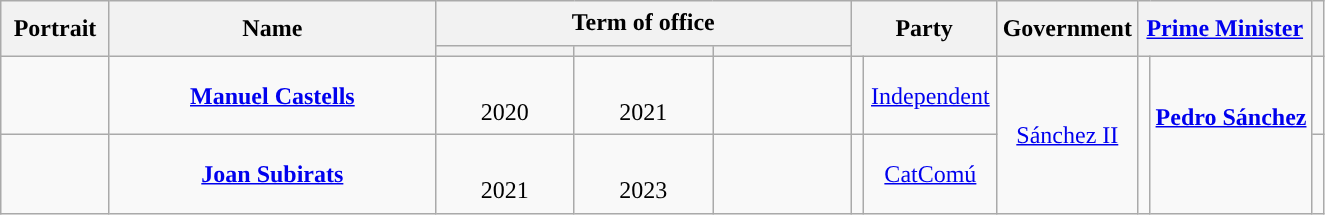<table class="wikitable" style="line-height:1.4em; text-align:center; border:1px #aaf solid;">
<tr>
<th rowspan="2" width="65">Portrait</th>
<th rowspan="2" width="210">Name<br></th>
<th colspan="3">Term of office</th>
<th rowspan="2" colspan="2" width="90">Party</th>
<th rowspan="2">Government</th>
<th rowspan="2" colspan="2"><a href='#'>Prime Minister</a><br></th>
<th rowspan="2"></th>
</tr>
<tr>
<th width="85"></th>
<th width="85"></th>
<th width="85"></th>
</tr>
<tr>
<td></td>
<td><strong><a href='#'>Manuel Castells</a></strong><br></td>
<td class="nowrap"><br>2020</td>
<td class="nowrap"><br>2021</td>
<td style="font-size:95%;"></td>
<td width="1" style="color:inherit;background:"></td>
<td><a href='#'>Independent</a></td>
<td rowspan="2"><a href='#'>Sánchez II</a></td>
<td rowspan="2" width="1" style="background:"></td>
<td rowspan="2"><strong><a href='#'>Pedro Sánchez</a></strong><br><br></td>
<td align="center"><br></td>
</tr>
<tr>
<td></td>
<td><strong><a href='#'>Joan Subirats</a></strong><br></td>
<td class="nowrap"><br>2021</td>
<td class="nowrap"><br>2023</td>
<td style="font-size:95%;"></td>
<td style="color:inherit;background:"></td>
<td><a href='#'>CatComú</a></td>
<td align="center"><br></td>
</tr>
</table>
